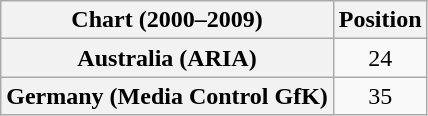<table class="wikitable plainrowheaders" style="text-align:center">
<tr>
<th scope="col">Chart (2000–2009)</th>
<th scope="col">Position</th>
</tr>
<tr>
<th scope="row">Australia (ARIA)</th>
<td>24</td>
</tr>
<tr>
<th scope="row">Germany (Media Control GfK)</th>
<td>35</td>
</tr>
</table>
